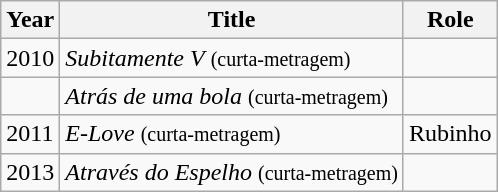<table class="wikitable sortable">
<tr>
<th>Year</th>
<th>Title</th>
<th>Role</th>
</tr>
<tr>
<td>2010</td>
<td><em>Subitamente V</em> <small>(curta-metragem)</small></td>
<td></td>
</tr>
<tr>
<td></td>
<td><em>Atrás de uma bola</em> <small>(curta-metragem)</small></td>
<td></td>
</tr>
<tr>
<td>2011</td>
<td><em>E-Love</em>  <small>(curta-metragem)</small></td>
<td>Rubinho</td>
</tr>
<tr>
<td>2013</td>
<td><em>Através do Espelho</em> <small>(curta-metragem)</small></td>
<td></td>
</tr>
</table>
